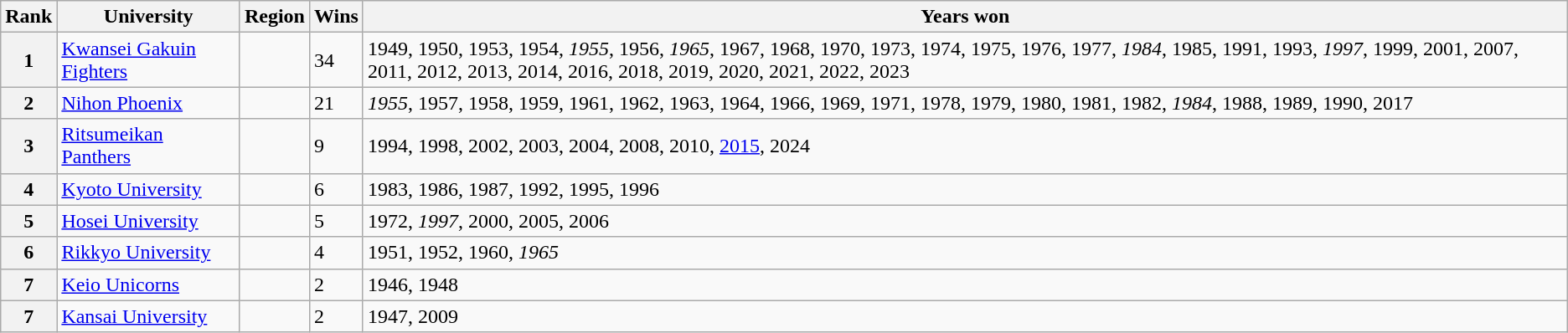<table class="wikitable">
<tr>
<th>Rank</th>
<th>University</th>
<th>Region</th>
<th>Wins</th>
<th>Years won</th>
</tr>
<tr>
<th>1</th>
<td><a href='#'>Kwansei Gakuin Fighters</a></td>
<td></td>
<td>34</td>
<td>1949, 1950, 1953, 1954, <em>1955</em>, 1956, <em>1965</em>, 1967, 1968, 1970, 1973, 1974, 1975, 1976, 1977, <em>1984</em>, 1985, 1991, 1993, <em>1997</em>, 1999, 2001, 2007, 2011, 2012, 2013, 2014, 2016, 2018, 2019, 2020, 2021, 2022, 2023</td>
</tr>
<tr>
<th>2</th>
<td><a href='#'>Nihon Phoenix</a></td>
<td></td>
<td>21</td>
<td><em>1955</em>, 1957, 1958, 1959, 1961, 1962, 1963, 1964, 1966, 1969, 1971, 1978, 1979, 1980, 1981, 1982, <em>1984</em>, 1988, 1989, 1990, 2017</td>
</tr>
<tr>
<th>3</th>
<td><a href='#'>Ritsumeikan Panthers</a></td>
<td></td>
<td>9</td>
<td>1994, 1998, 2002, 2003, 2004, 2008, 2010, <a href='#'>2015</a>, 2024</td>
</tr>
<tr>
<th>4</th>
<td><a href='#'>Kyoto University</a></td>
<td></td>
<td>6</td>
<td>1983, 1986, 1987, 1992, 1995, 1996</td>
</tr>
<tr>
<th>5</th>
<td><a href='#'>Hosei University</a></td>
<td></td>
<td>5</td>
<td>1972, <em>1997</em>, 2000, 2005, 2006</td>
</tr>
<tr>
<th>6</th>
<td><a href='#'>Rikkyo University</a></td>
<td></td>
<td>4</td>
<td>1951, 1952, 1960, <em>1965</em></td>
</tr>
<tr>
<th>7</th>
<td><a href='#'>Keio Unicorns</a></td>
<td></td>
<td>2</td>
<td>1946, 1948</td>
</tr>
<tr>
<th>7</th>
<td><a href='#'>Kansai University</a></td>
<td></td>
<td>2</td>
<td>1947, 2009</td>
</tr>
</table>
